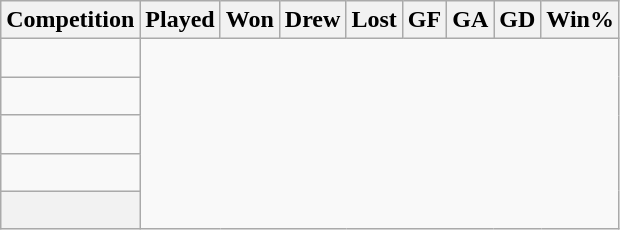<table class="wikitable sortable" style="text-align: center;">
<tr>
<th>Competition</th>
<th>Played</th>
<th>Won</th>
<th>Drew</th>
<th>Lost</th>
<th>GF</th>
<th>GA</th>
<th>GD</th>
<th>Win%</th>
</tr>
<tr>
<td align=left><br></td>
</tr>
<tr>
<td align=left><br></td>
</tr>
<tr>
<td align=left><br></td>
</tr>
<tr>
<td align=left><br></td>
</tr>
<tr class="sortbottom">
<th><br></th>
</tr>
</table>
